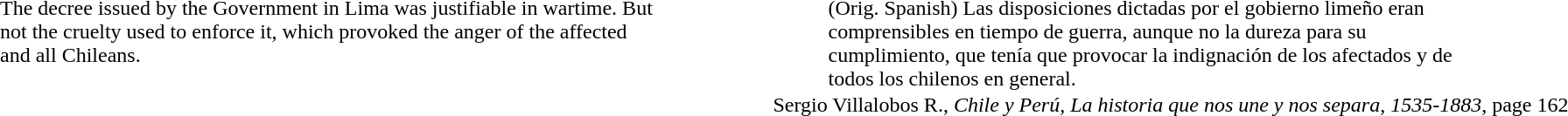<table>
<tr>
<td style="width: 50%; padding-left: 4em; padding-right: 4em; vertical-align: top; padding-bottom:0px; padding-top:0px;">The decree issued by the Government in Lima was justifiable in wartime. But not the cruelty used to enforce it, which provoked the anger of the affected and all Chileans.</td>
<td style="width: 50%; padding-left: 4em; padding-right: 4em; vertical-align: top; padding-bottom:0px; padding-top:0px;">(Orig. Spanish) Las disposiciones dictadas por el gobierno limeño eran comprensibles en tiempo de guerra, aunque no la dureza para su cumplimiento, que tenía que provocar la indignación de los afectados y de todos los chilenos en general.</td>
</tr>
<tr>
<td colspan=2 style="text-align:right; vertical-align: top; padding-bottom:0px; padding-top:0px;">Sergio Villalobos R., <em>Chile y Perú, La historia que nos une y nos separa, 1535-1883</em>, page 162</td>
</tr>
</table>
